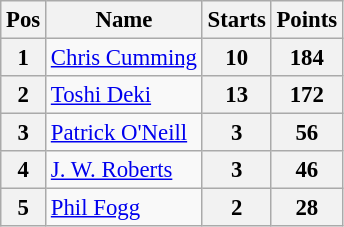<table class="wikitable" style="font-size: 95%;">
<tr>
<th>Pos</th>
<th>Name</th>
<th>Starts</th>
<th>Points</th>
</tr>
<tr>
<th>1</th>
<td> <a href='#'>Chris Cumming</a></td>
<th>10</th>
<th><strong>184</strong></th>
</tr>
<tr>
<th>2</th>
<td> <a href='#'>Toshi Deki</a></td>
<th>13</th>
<th><strong>172</strong></th>
</tr>
<tr>
<th>3</th>
<td> <a href='#'>Patrick O'Neill</a></td>
<th>3</th>
<th><strong>56</strong></th>
</tr>
<tr>
<th>4</th>
<td> <a href='#'>J. W. Roberts</a></td>
<th>3</th>
<th><strong>46</strong></th>
</tr>
<tr>
<th>5</th>
<td> <a href='#'>Phil Fogg</a></td>
<th>2</th>
<th><strong>28</strong></th>
</tr>
</table>
